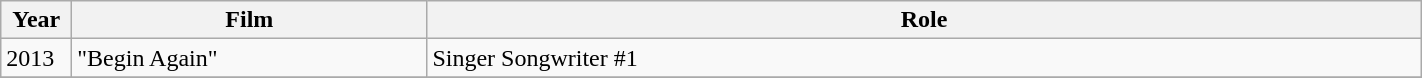<table style="width: 75%;" class="wikitable">
<tr>
<th style=width:5%>Year</th>
<th style=width:25%>Film</th>
<th style=width:75%>Role</th>
</tr>
<tr>
<td rowspan=1>2013</td>
<td>"Begin Again"</td>
<td>Singer Songwriter #1</td>
</tr>
<tr>
</tr>
</table>
